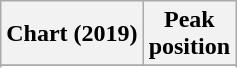<table class="wikitable plainrowheaders" style="text-align:center">
<tr>
<th scope="col">Chart (2019)</th>
<th scope="col">Peak<br>position</th>
</tr>
<tr>
</tr>
<tr>
</tr>
</table>
